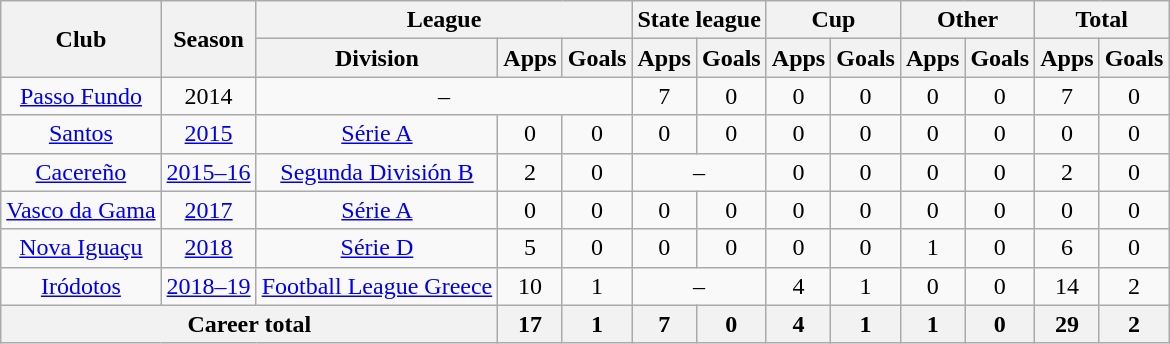<table class="wikitable" style="text-align: center">
<tr>
<th rowspan="2">Club</th>
<th rowspan="2">Season</th>
<th colspan="3">League</th>
<th colspan="2">State league</th>
<th colspan="2">Cup</th>
<th colspan="2">Other</th>
<th colspan="2">Total</th>
</tr>
<tr>
<th>Division</th>
<th>Apps</th>
<th>Goals</th>
<th>Apps</th>
<th>Goals</th>
<th>Apps</th>
<th>Goals</th>
<th>Apps</th>
<th>Goals</th>
<th>Apps</th>
<th>Goals</th>
</tr>
<tr>
<td><a href='#'>Passo Fundo</a></td>
<td>2014</td>
<td colspan="3">–</td>
<td>7</td>
<td>0</td>
<td>0</td>
<td>0</td>
<td>0</td>
<td>0</td>
<td>7</td>
<td>0</td>
</tr>
<tr>
<td><a href='#'>Santos</a></td>
<td><a href='#'>2015</a></td>
<td><a href='#'>Série A</a></td>
<td>0</td>
<td>0</td>
<td>0</td>
<td>0</td>
<td>0</td>
<td>0</td>
<td>0</td>
<td>0</td>
<td>0</td>
<td>0</td>
</tr>
<tr>
<td><a href='#'>Cacereño</a></td>
<td><a href='#'>2015–16</a></td>
<td><a href='#'>Segunda División B</a></td>
<td>2</td>
<td>0</td>
<td colspan="2">–</td>
<td>0</td>
<td>0</td>
<td>0</td>
<td>0</td>
<td>2</td>
<td>0</td>
</tr>
<tr>
<td><a href='#'>Vasco da Gama</a></td>
<td><a href='#'>2017</a></td>
<td><a href='#'>Série A</a></td>
<td>0</td>
<td>0</td>
<td>0</td>
<td>0</td>
<td>0</td>
<td>0</td>
<td>0</td>
<td>0</td>
<td>0</td>
<td>0</td>
</tr>
<tr>
<td><a href='#'>Nova Iguaçu</a></td>
<td><a href='#'>2018</a></td>
<td><a href='#'>Série D</a></td>
<td>5</td>
<td>0</td>
<td>0</td>
<td>0</td>
<td>0</td>
<td>0</td>
<td>1</td>
<td>0</td>
<td>6</td>
<td>0</td>
</tr>
<tr>
<td><a href='#'>Iródotos</a></td>
<td><a href='#'>2018–19</a></td>
<td><a href='#'>Football League Greece</a></td>
<td>10</td>
<td>1</td>
<td colspan="2">–</td>
<td>4</td>
<td>1</td>
<td>0</td>
<td>0</td>
<td>14</td>
<td>2</td>
</tr>
<tr>
<th colspan="3"><strong>Career total</strong></th>
<th>17</th>
<th>1</th>
<th>7</th>
<th>0</th>
<th>4</th>
<th>1</th>
<th>1</th>
<th>0</th>
<th>29</th>
<th>2</th>
</tr>
</table>
